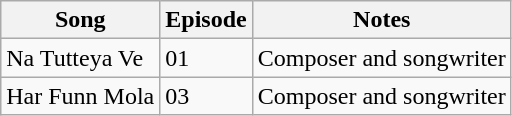<table class="wikitable">
<tr>
<th>Song</th>
<th>Episode</th>
<th>Notes</th>
</tr>
<tr>
<td>Na Tutteya Ve</td>
<td>01</td>
<td>Composer and songwriter</td>
</tr>
<tr>
<td>Har Funn Mola</td>
<td>03</td>
<td>Composer and songwriter</td>
</tr>
</table>
